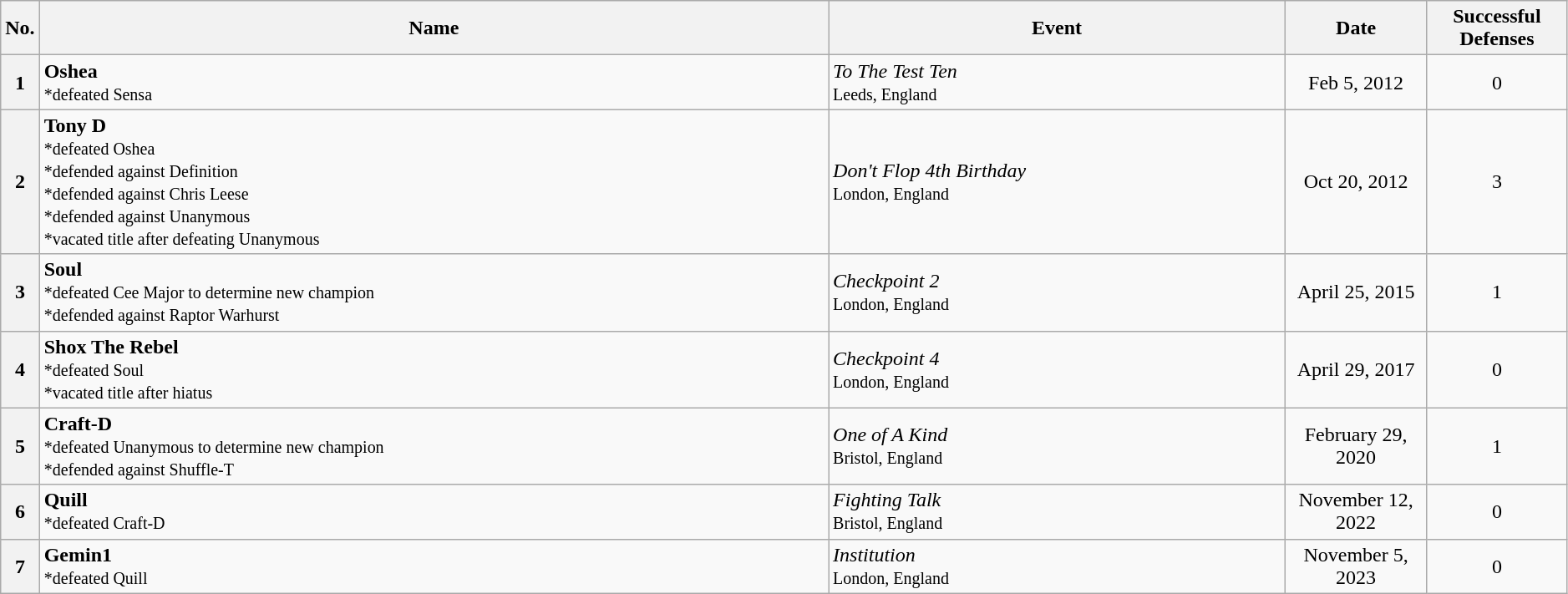<table class="wikitable" width="99%">
<tr>
<th width="2%">No.</th>
<th>Name</th>
<th>Event</th>
<th width="9%">Date</th>
<th width="9%">Successful Defenses</th>
</tr>
<tr>
<th>1</th>
<td><strong>Oshea</strong><br><small>*defeated Sensa</small></td>
<td><em>To The Test Ten</em><br><small>Leeds, England</small></td>
<td align="center">Feb 5, 2012</td>
<td align="center">0</td>
</tr>
<tr>
<th>2</th>
<td><strong>Tony D</strong> <br><small>*defeated Oshea</small><br><small>*defended against Definition</small><br><small>*defended against Chris Leese</small><br><small>*defended against Unanymous</small><br><small>*vacated title after defeating Unanymous</small></td>
<td><em>Don't Flop 4th Birthday</em><br><small>London, England</small></td>
<td align="center">Oct 20, 2012</td>
<td align="center">3</td>
</tr>
<tr>
<th>3</th>
<td><strong>Soul</strong><br><small>*defeated Cee Major to determine new champion</small><br><small>*defended against Raptor Warhurst</small></td>
<td><em>Checkpoint 2</em><br><small>London, England</small></td>
<td align="center">April 25, 2015</td>
<td align="center">1</td>
</tr>
<tr>
<th>4</th>
<td><strong>Shox The Rebel</strong><br><small>*defeated Soul</small><br><small>*vacated title after hiatus</small></td>
<td><em>Checkpoint 4</em><br><small>London, England</small></td>
<td align="center">April 29, 2017</td>
<td align="center">0</td>
</tr>
<tr>
<th>5</th>
<td><strong>Craft-D</strong><br><small>*defeated Unanymous to determine new champion</small><br><small>*defended against Shuffle-T</small>
<small></small></td>
<td><em>One of A Kind</em><br><small>Bristol, England</small></td>
<td align="center">February 29, 2020</td>
<td align="center">1</td>
</tr>
<tr>
<th>6</th>
<td><strong>Quill</strong><br><small>*defeated Craft-D</small><br><small></small></td>
<td><em>Fighting Talk</em><br><small>Bristol, England</small></td>
<td align="center">November 12, 2022</td>
<td align="center">0</td>
</tr>
<tr>
<th>7</th>
<td><strong>Gemin1</strong><br><small>*defeated Quill</small><br><small></small></td>
<td><em>Institution</em><br><small>London, England</small></td>
<td align="center">November 5, 2023</td>
<td align="center">0</td>
</tr>
</table>
